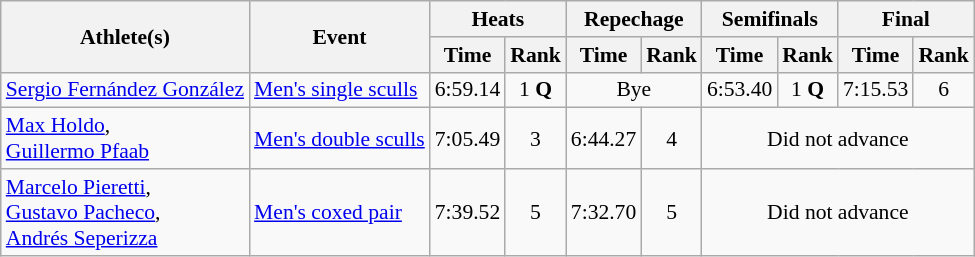<table class="wikitable" style="font-size:90%">
<tr>
<th rowspan="2">Athlete(s)</th>
<th rowspan="2">Event</th>
<th colspan="2">Heats</th>
<th colspan="2">Repechage</th>
<th colspan="2">Semifinals</th>
<th colspan="2">Final</th>
</tr>
<tr>
<th>Time</th>
<th>Rank</th>
<th>Time</th>
<th>Rank</th>
<th>Time</th>
<th>Rank</th>
<th>Time</th>
<th>Rank</th>
</tr>
<tr>
<td><a href='#'>Sergio Fernández González</a></td>
<td><a href='#'>Men's single sculls</a></td>
<td align="center">6:59.14</td>
<td align="center">1 <strong>Q</strong></td>
<td align="center" colspan=2>Bye</td>
<td align="center">6:53.40</td>
<td align="center">1 <strong>Q</strong></td>
<td align="center">7:15.53</td>
<td align="center">6</td>
</tr>
<tr>
<td><a href='#'>Max Holdo</a>, <br><a href='#'>Guillermo Pfaab</a></td>
<td><a href='#'>Men's double sculls</a></td>
<td align="center">7:05.49</td>
<td align="center">3</td>
<td align="center">6:44.27</td>
<td align="center">4</td>
<td align="center" colspan=4>Did not advance</td>
</tr>
<tr>
<td><a href='#'>Marcelo Pieretti</a>, <br><a href='#'>Gustavo Pacheco</a>, <br><a href='#'>Andrés Seperizza</a></td>
<td><a href='#'>Men's coxed pair</a></td>
<td align="center">7:39.52</td>
<td align="center">5</td>
<td align="center">7:32.70</td>
<td align="center">5</td>
<td align="center" colspan=4>Did not advance</td>
</tr>
</table>
